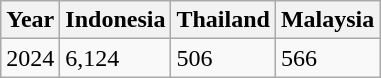<table class="wikitable">
<tr>
<th>Year</th>
<th>Indonesia</th>
<th>Thailand</th>
<th>Malaysia</th>
</tr>
<tr>
<td>2024</td>
<td>6,124</td>
<td>506</td>
<td>566</td>
</tr>
</table>
